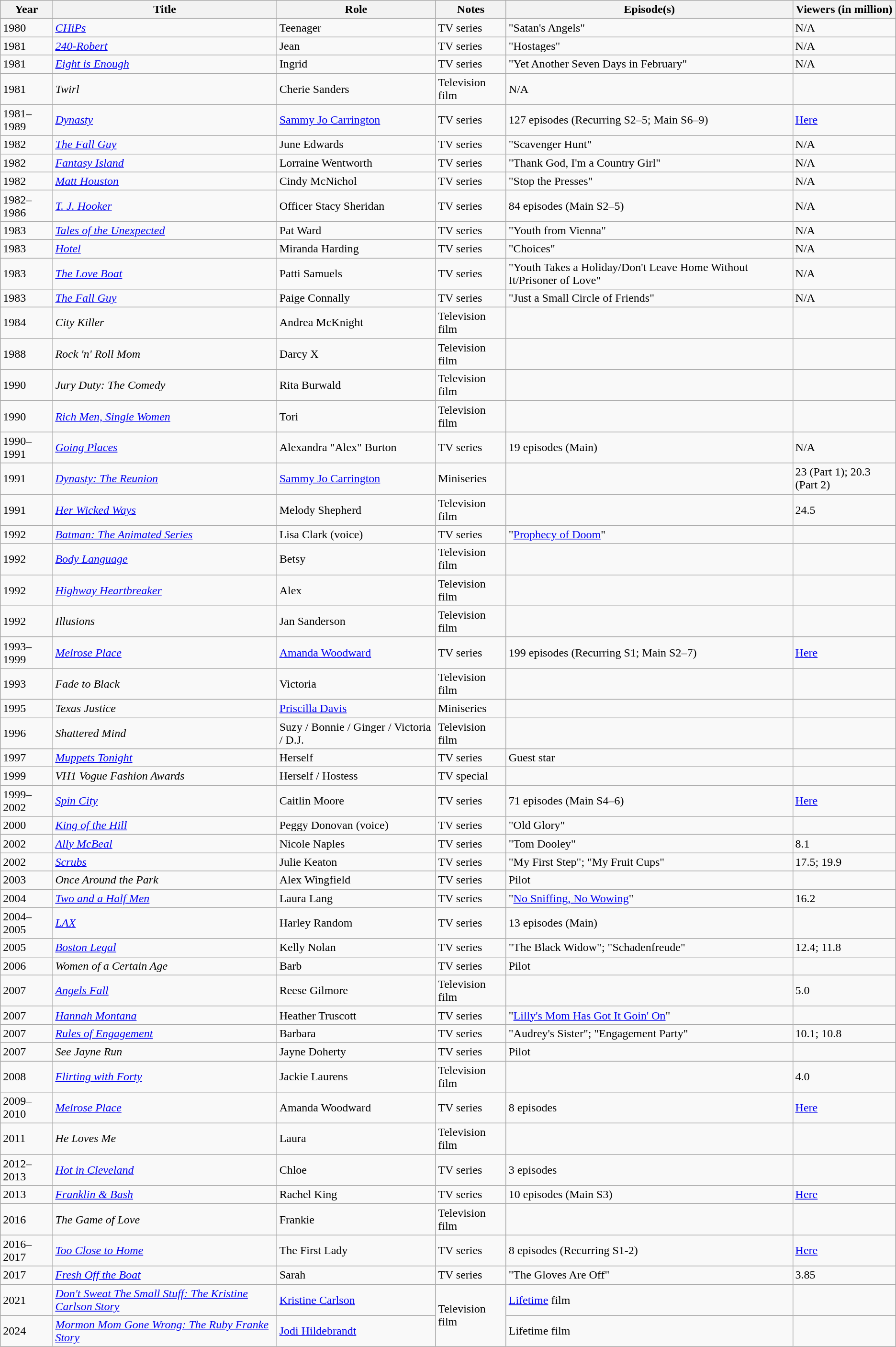<table class="wikitable sortable">
<tr>
<th>Year</th>
<th>Title</th>
<th>Role</th>
<th class="unsortable">Notes</th>
<th>Episode(s)</th>
<th>Viewers (in million)</th>
</tr>
<tr>
<td>1980</td>
<td><em><a href='#'>CHiPs</a></em></td>
<td>Teenager</td>
<td>TV series</td>
<td>"Satan's Angels"</td>
<td>N/A</td>
</tr>
<tr>
<td>1981</td>
<td><em><a href='#'>240-Robert</a></em></td>
<td>Jean</td>
<td>TV series</td>
<td>"Hostages"</td>
<td>N/A</td>
</tr>
<tr>
<td>1981</td>
<td><em><a href='#'>Eight is Enough</a></em></td>
<td>Ingrid</td>
<td>TV series</td>
<td>"Yet Another Seven Days in February"</td>
<td>N/A</td>
</tr>
<tr>
<td>1981</td>
<td><em>Twirl</em></td>
<td>Cherie Sanders</td>
<td>Television film</td>
<td>N/A</td>
<td></td>
</tr>
<tr>
<td>1981–1989</td>
<td><em><a href='#'>Dynasty</a></em></td>
<td><a href='#'>Sammy Jo Carrington</a></td>
<td>TV series</td>
<td>127 episodes (Recurring S2–5; Main S6–9)</td>
<td><a href='#'>Here</a></td>
</tr>
<tr>
<td>1982</td>
<td><em><a href='#'>The Fall Guy</a></em></td>
<td>June Edwards</td>
<td>TV series</td>
<td>"Scavenger Hunt"</td>
<td>N/A</td>
</tr>
<tr>
<td>1982</td>
<td><em><a href='#'>Fantasy Island</a></em></td>
<td>Lorraine Wentworth</td>
<td>TV series</td>
<td>"Thank God, I'm a Country Girl"</td>
<td>N/A</td>
</tr>
<tr>
<td>1982</td>
<td><em><a href='#'>Matt Houston</a></em></td>
<td>Cindy McNichol</td>
<td>TV series</td>
<td>"Stop the Presses"</td>
<td>N/A</td>
</tr>
<tr>
<td>1982–1986</td>
<td><em><a href='#'>T. J. Hooker</a></em></td>
<td>Officer Stacy Sheridan</td>
<td>TV series</td>
<td>84 episodes (Main S2–5)</td>
<td>N/A</td>
</tr>
<tr>
<td>1983</td>
<td><em><a href='#'>Tales of the Unexpected</a></em></td>
<td>Pat Ward</td>
<td>TV series</td>
<td>"Youth from Vienna"</td>
<td>N/A</td>
</tr>
<tr>
<td>1983</td>
<td><em><a href='#'>Hotel</a></em></td>
<td>Miranda Harding</td>
<td>TV series</td>
<td>"Choices"</td>
<td>N/A</td>
</tr>
<tr>
<td>1983</td>
<td><em><a href='#'>The Love Boat</a></em></td>
<td>Patti Samuels</td>
<td>TV series</td>
<td>"Youth Takes a Holiday/Don't Leave Home Without It/Prisoner of Love"</td>
<td>N/A</td>
</tr>
<tr>
<td>1983</td>
<td><em><a href='#'>The Fall Guy</a></em></td>
<td>Paige Connally</td>
<td>TV series</td>
<td>"Just a Small Circle of Friends"</td>
<td>N/A</td>
</tr>
<tr>
<td>1984</td>
<td><em>City Killer</em></td>
<td>Andrea McKnight</td>
<td>Television film</td>
<td></td>
<td></td>
</tr>
<tr>
<td>1988</td>
<td><em>Rock 'n' Roll Mom</em></td>
<td>Darcy X</td>
<td>Television film</td>
<td></td>
<td></td>
</tr>
<tr>
<td>1990</td>
<td><em>Jury Duty: The Comedy</em></td>
<td>Rita Burwald</td>
<td>Television film</td>
<td></td>
<td></td>
</tr>
<tr>
<td>1990</td>
<td><em><a href='#'>Rich Men, Single Women</a></em></td>
<td>Tori</td>
<td>Television film</td>
<td></td>
<td></td>
</tr>
<tr>
<td>1990–1991</td>
<td><em><a href='#'>Going Places</a></em></td>
<td>Alexandra "Alex" Burton</td>
<td>TV series</td>
<td>19 episodes (Main)</td>
<td>N/A</td>
</tr>
<tr>
<td>1991</td>
<td><em><a href='#'>Dynasty: The Reunion</a></em></td>
<td><a href='#'>Sammy Jo Carrington</a></td>
<td>Miniseries</td>
<td></td>
<td>23 (Part 1); 20.3 (Part 2)</td>
</tr>
<tr>
<td>1991</td>
<td><em><a href='#'>Her Wicked Ways</a></em></td>
<td>Melody Shepherd</td>
<td>Television film</td>
<td></td>
<td>24.5</td>
</tr>
<tr>
<td>1992</td>
<td><em><a href='#'>Batman: The Animated Series</a></em></td>
<td>Lisa Clark (voice)</td>
<td>TV series</td>
<td>"<a href='#'>Prophecy of Doom</a>"</td>
<td></td>
</tr>
<tr>
<td>1992</td>
<td><em><a href='#'>Body Language</a></em></td>
<td>Betsy</td>
<td>Television film</td>
<td></td>
<td></td>
</tr>
<tr>
<td>1992</td>
<td><em><a href='#'>Highway Heartbreaker</a></em></td>
<td>Alex</td>
<td>Television film</td>
<td></td>
<td></td>
</tr>
<tr>
<td>1992</td>
<td><em>Illusions</em></td>
<td>Jan Sanderson</td>
<td>Television film</td>
<td></td>
<td></td>
</tr>
<tr>
<td>1993–1999</td>
<td><em><a href='#'>Melrose Place</a></em></td>
<td><a href='#'>Amanda Woodward</a></td>
<td>TV series</td>
<td>199 episodes (Recurring S1; Main S2–7)</td>
<td><a href='#'>Here</a></td>
</tr>
<tr>
<td>1993</td>
<td><em>Fade to Black</em></td>
<td>Victoria</td>
<td>Television film</td>
<td></td>
<td></td>
</tr>
<tr>
<td>1995</td>
<td><em>Texas Justice</em></td>
<td><a href='#'>Priscilla Davis</a></td>
<td>Miniseries</td>
<td></td>
<td></td>
</tr>
<tr>
<td>1996</td>
<td><em>Shattered Mind</em></td>
<td>Suzy / Bonnie / Ginger / Victoria / D.J.</td>
<td>Television film</td>
<td></td>
<td></td>
</tr>
<tr>
<td>1997</td>
<td><em><a href='#'>Muppets Tonight</a></em></td>
<td>Herself</td>
<td>TV series</td>
<td>Guest star</td>
<td></td>
</tr>
<tr>
<td>1999</td>
<td><em>VH1 Vogue Fashion Awards</em></td>
<td>Herself / Hostess</td>
<td>TV special</td>
<td></td>
<td></td>
</tr>
<tr>
<td>1999–2002</td>
<td><em><a href='#'>Spin City</a></em></td>
<td>Caitlin Moore</td>
<td>TV series</td>
<td>71 episodes (Main S4–6)</td>
<td><a href='#'>Here</a></td>
</tr>
<tr>
<td>2000</td>
<td><em><a href='#'>King of the Hill</a></em></td>
<td>Peggy Donovan (voice)</td>
<td>TV series</td>
<td>"Old Glory"</td>
<td></td>
</tr>
<tr>
<td>2002</td>
<td><em><a href='#'>Ally McBeal</a></em></td>
<td>Nicole Naples</td>
<td>TV series</td>
<td>"Tom Dooley"</td>
<td>8.1</td>
</tr>
<tr>
<td>2002</td>
<td><em><a href='#'>Scrubs</a></em></td>
<td>Julie Keaton</td>
<td>TV series</td>
<td>"My First Step"; "My Fruit Cups"</td>
<td>17.5; 19.9</td>
</tr>
<tr>
<td>2003</td>
<td><em>Once Around the Park</em></td>
<td>Alex Wingfield</td>
<td>TV series</td>
<td>Pilot</td>
<td></td>
</tr>
<tr>
<td>2004</td>
<td><em><a href='#'>Two and a Half Men</a></em></td>
<td>Laura Lang</td>
<td>TV series</td>
<td>"<a href='#'>No Sniffing, No Wowing</a>"</td>
<td>16.2</td>
</tr>
<tr>
<td>2004–2005</td>
<td><em><a href='#'>LAX</a></em></td>
<td>Harley Random</td>
<td>TV series</td>
<td>13 episodes (Main)</td>
<td></td>
</tr>
<tr>
<td>2005</td>
<td><em><a href='#'>Boston Legal</a></em></td>
<td>Kelly Nolan</td>
<td>TV series</td>
<td>"The Black Widow"; "Schadenfreude"</td>
<td>12.4; 11.8</td>
</tr>
<tr>
<td>2006</td>
<td><em>Women of a Certain Age</em></td>
<td>Barb</td>
<td>TV series</td>
<td>Pilot</td>
<td></td>
</tr>
<tr>
<td>2007</td>
<td><em><a href='#'>Angels Fall</a></em></td>
<td>Reese Gilmore</td>
<td>Television film</td>
<td></td>
<td>5.0</td>
</tr>
<tr>
<td>2007</td>
<td><em><a href='#'>Hannah Montana</a></em></td>
<td>Heather Truscott</td>
<td>TV series</td>
<td>"<a href='#'>Lilly's Mom Has Got It Goin' On</a>"</td>
<td></td>
</tr>
<tr>
<td>2007</td>
<td><em><a href='#'>Rules of Engagement</a></em></td>
<td>Barbara</td>
<td>TV series</td>
<td>"Audrey's Sister"; "Engagement Party"</td>
<td>10.1; 10.8</td>
</tr>
<tr>
<td>2007</td>
<td><em>See Jayne Run</em></td>
<td>Jayne Doherty</td>
<td>TV series</td>
<td>Pilot</td>
<td></td>
</tr>
<tr>
<td>2008</td>
<td><em><a href='#'>Flirting with Forty</a></em></td>
<td>Jackie Laurens</td>
<td>Television film</td>
<td></td>
<td>4.0</td>
</tr>
<tr>
<td>2009–2010</td>
<td><em><a href='#'>Melrose Place</a></em></td>
<td>Amanda Woodward</td>
<td>TV series</td>
<td>8 episodes</td>
<td><a href='#'>Here</a></td>
</tr>
<tr>
<td>2011</td>
<td><em>He Loves Me</em></td>
<td>Laura</td>
<td>Television film</td>
<td></td>
<td></td>
</tr>
<tr>
<td>2012–2013</td>
<td><em><a href='#'>Hot in Cleveland</a></em></td>
<td>Chloe</td>
<td>TV series</td>
<td>3 episodes</td>
<td></td>
</tr>
<tr>
<td>2013</td>
<td><em><a href='#'>Franklin & Bash</a></em></td>
<td>Rachel King</td>
<td>TV series</td>
<td>10 episodes (Main S3)</td>
<td><a href='#'>Here</a></td>
</tr>
<tr>
<td>2016</td>
<td><em>The Game of Love</em></td>
<td>Frankie</td>
<td>Television film</td>
<td></td>
<td></td>
</tr>
<tr>
<td>2016–2017</td>
<td><em><a href='#'>Too Close to Home</a></em></td>
<td>The First Lady</td>
<td>TV series</td>
<td>8 episodes (Recurring S1-2)</td>
<td><a href='#'>Here</a></td>
</tr>
<tr>
<td>2017</td>
<td><em><a href='#'>Fresh Off the Boat</a></em></td>
<td>Sarah</td>
<td>TV series</td>
<td>"The Gloves Are Off"</td>
<td>3.85</td>
</tr>
<tr>
<td>2021</td>
<td><em><a href='#'>Don't Sweat The Small Stuff: The Kristine Carlson Story</a></em></td>
<td><a href='#'>Kristine Carlson</a></td>
<td rowspan="2">Television film</td>
<td><a href='#'>Lifetime</a> film</td>
<td></td>
</tr>
<tr>
<td>2024</td>
<td><em><a href='#'>Mormon Mom Gone Wrong: The Ruby Franke Story</a></em></td>
<td><a href='#'>Jodi Hildebrandt</a></td>
<td>Lifetime film</td>
<td></td>
</tr>
</table>
